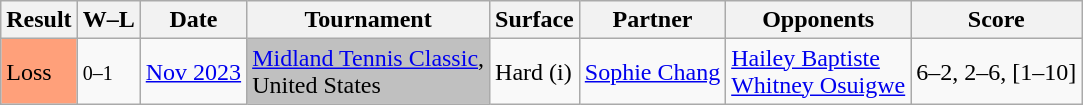<table class="sortable wikitable">
<tr>
<th>Result</th>
<th class=unsortable>W–L</th>
<th>Date</th>
<th>Tournament</th>
<th>Surface</th>
<th>Partner</th>
<th>Opponents</th>
<th class=unsortable>Score</th>
</tr>
<tr>
<td style="background:#ffa07a;">Loss</td>
<td><small>0–1</small></td>
<td><a href='#'>Nov 2023</a></td>
<td style="background:silver;"><a href='#'>Midland Tennis Classic</a>, <br>United States</td>
<td>Hard (i)</td>
<td> <a href='#'>Sophie Chang</a></td>
<td> <a href='#'>Hailey Baptiste</a> <br>  <a href='#'>Whitney Osuigwe</a></td>
<td>6–2, 2–6, [1–10]</td>
</tr>
</table>
